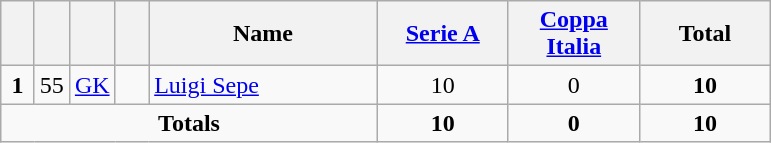<table class="wikitable" style="text-align:center">
<tr>
<th width=15></th>
<th width=15></th>
<th width=15></th>
<th width=15></th>
<th width=145>Name</th>
<th width=80><strong><a href='#'>Serie A</a></strong></th>
<th width=80><strong><a href='#'>Coppa Italia</a></strong></th>
<th width=80>Total</th>
</tr>
<tr>
<td><strong>1</strong></td>
<td>55</td>
<td><a href='#'>GK</a></td>
<td></td>
<td align=left><a href='#'>Luigi Sepe</a></td>
<td>10</td>
<td>0</td>
<td><strong>10</strong></td>
</tr>
<tr>
<td colspan=5><strong>Totals</strong></td>
<td><strong>10</strong></td>
<td><strong>0</strong></td>
<td><strong>10</strong></td>
</tr>
</table>
